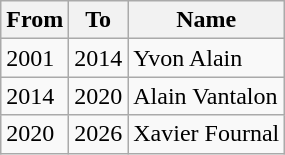<table class="wikitable">
<tr>
<th>From</th>
<th>To</th>
<th>Name</th>
</tr>
<tr>
<td>2001</td>
<td>2014</td>
<td>Yvon Alain</td>
</tr>
<tr>
<td>2014</td>
<td>2020</td>
<td>Alain Vantalon</td>
</tr>
<tr>
<td>2020</td>
<td>2026</td>
<td>Xavier Fournal</td>
</tr>
</table>
